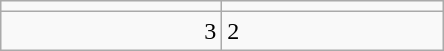<table class="wikitable">
<tr>
<td align="center" width="140"></td>
<td align="center" width="140"></td>
</tr>
<tr>
<td align="right">3</td>
<td>2</td>
</tr>
</table>
